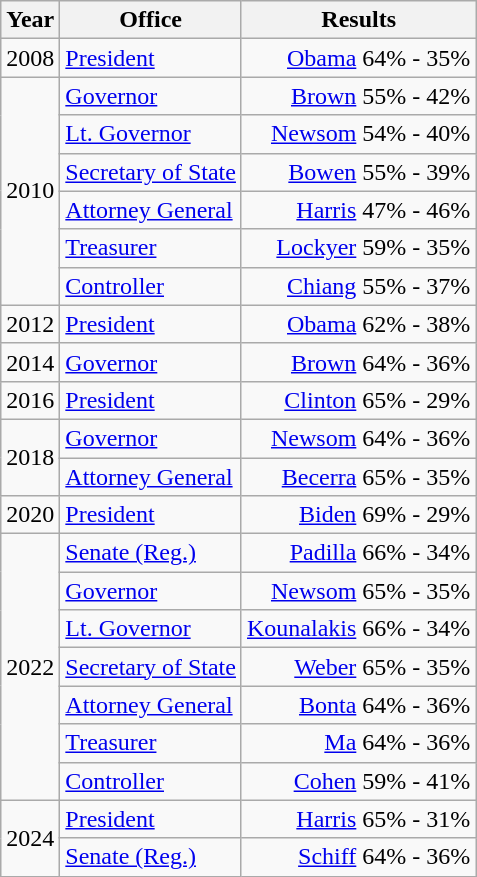<table class=wikitable>
<tr>
<th>Year</th>
<th>Office</th>
<th>Results</th>
</tr>
<tr>
<td>2008</td>
<td><a href='#'>President</a></td>
<td align="right" ><a href='#'>Obama</a> 64% - 35%</td>
</tr>
<tr>
<td rowspan=6>2010</td>
<td><a href='#'>Governor</a></td>
<td align="right" ><a href='#'>Brown</a> 55% - 42%</td>
</tr>
<tr>
<td><a href='#'>Lt. Governor</a></td>
<td align="right" ><a href='#'>Newsom</a> 54% - 40%</td>
</tr>
<tr>
<td><a href='#'>Secretary of State</a></td>
<td align="right" ><a href='#'>Bowen</a> 55% - 39%</td>
</tr>
<tr>
<td><a href='#'>Attorney General</a></td>
<td align="right" ><a href='#'>Harris</a> 47% - 46%</td>
</tr>
<tr>
<td><a href='#'>Treasurer</a></td>
<td align="right" ><a href='#'>Lockyer</a> 59% - 35%</td>
</tr>
<tr>
<td><a href='#'>Controller</a></td>
<td align="right" ><a href='#'>Chiang</a> 55% - 37%</td>
</tr>
<tr>
<td>2012</td>
<td><a href='#'>President</a></td>
<td align="right" ><a href='#'>Obama</a> 62% - 38%</td>
</tr>
<tr>
<td>2014</td>
<td><a href='#'>Governor</a></td>
<td align="right" ><a href='#'>Brown</a> 64% - 36%</td>
</tr>
<tr>
<td>2016</td>
<td><a href='#'>President</a></td>
<td align="right" ><a href='#'>Clinton</a> 65% - 29%</td>
</tr>
<tr>
<td rowspan=2>2018</td>
<td><a href='#'>Governor</a></td>
<td align="right" ><a href='#'>Newsom</a> 64% - 36%</td>
</tr>
<tr>
<td><a href='#'>Attorney General</a></td>
<td align="right" ><a href='#'>Becerra</a> 65% - 35%</td>
</tr>
<tr>
<td>2020</td>
<td><a href='#'>President</a></td>
<td align="right" ><a href='#'>Biden</a> 69% - 29%</td>
</tr>
<tr>
<td rowspan=7>2022</td>
<td><a href='#'>Senate (Reg.)</a></td>
<td align="right" ><a href='#'>Padilla</a> 66% - 34%</td>
</tr>
<tr>
<td><a href='#'>Governor</a></td>
<td align="right" ><a href='#'>Newsom</a> 65% - 35%</td>
</tr>
<tr>
<td><a href='#'>Lt. Governor</a></td>
<td align="right" ><a href='#'>Kounalakis</a> 66% - 34%</td>
</tr>
<tr>
<td><a href='#'>Secretary of State</a></td>
<td align="right" ><a href='#'>Weber</a> 65% - 35%</td>
</tr>
<tr>
<td><a href='#'>Attorney General</a></td>
<td align="right" ><a href='#'>Bonta</a> 64% - 36%</td>
</tr>
<tr>
<td><a href='#'>Treasurer</a></td>
<td align="right" ><a href='#'>Ma</a> 64% - 36%</td>
</tr>
<tr>
<td><a href='#'>Controller</a></td>
<td align="right" ><a href='#'>Cohen</a> 59% - 41%</td>
</tr>
<tr>
<td rowspan=2>2024</td>
<td><a href='#'>President</a></td>
<td align="right" ><a href='#'>Harris</a> 65% - 31%</td>
</tr>
<tr>
<td><a href='#'>Senate (Reg.)</a></td>
<td align="right" ><a href='#'>Schiff</a> 64% - 36%</td>
</tr>
</table>
